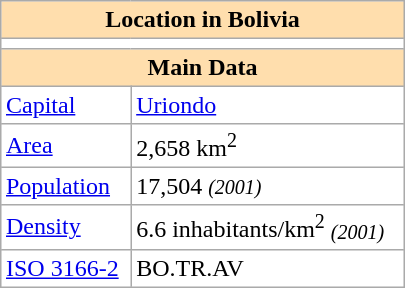<table border=1 align=right cellpadding=3 cellspacing=0 width=270 style="margin: 0 0 1em 1em; border: 1px #aaa solid; border-collapse: collapse;">
<tr>
<th colspan="2" bgcolor="#FFDEAD">Location in Bolivia</th>
</tr>
<tr>
<td colspan="2" align="center" bgcolor="#ffffff"></td>
</tr>
<tr>
<th colspan="2" bgcolor="#FFDEAD">Main Data</th>
</tr>
<tr>
<td><a href='#'>Capital</a></td>
<td><a href='#'>Uriondo</a></td>
</tr>
<tr>
<td><a href='#'>Area</a></td>
<td>2,658 km<sup>2</sup></td>
</tr>
<tr>
<td><a href='#'>Population</a></td>
<td>17,504 <em><small>(2001)</small></em></td>
</tr>
<tr>
<td><a href='#'>Density</a></td>
<td>6.6 inhabitants/km<sup>2</sup> <em><small>(2001)</small></em></td>
</tr>
<tr>
<td><a href='#'>ISO 3166-2</a></td>
<td>BO.TR.AV</td>
</tr>
</table>
